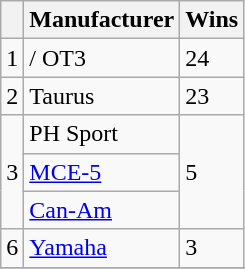<table class="wikitable">
<tr>
<th></th>
<th>Manufacturer</th>
<th>Wins</th>
</tr>
<tr>
<td>1</td>
<td> /  OT3</td>
<td>24</td>
</tr>
<tr>
<td>2</td>
<td> Taurus</td>
<td>23</td>
</tr>
<tr>
<td rowspan=3>3</td>
<td> PH Sport</td>
<td rowspan=3>5</td>
</tr>
<tr>
<td> <a href='#'>MCE-5</a></td>
</tr>
<tr>
<td> <a href='#'>Can-Am</a></td>
</tr>
<tr>
<td>6</td>
<td> <a href='#'>Yamaha</a></td>
<td>3</td>
</tr>
<tr>
</tr>
</table>
